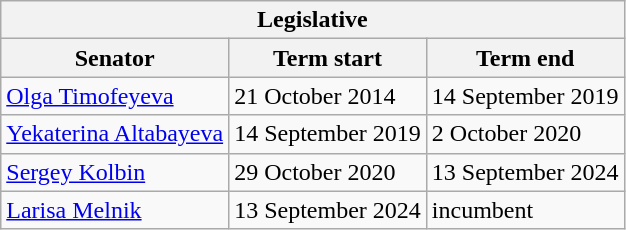<table class="wikitable sortable">
<tr>
<th colspan=3>Legislative</th>
</tr>
<tr>
<th>Senator</th>
<th>Term start</th>
<th>Term end</th>
</tr>
<tr>
<td><a href='#'>Olga Timofeyeva</a></td>
<td>21 October 2014</td>
<td>14 September 2019</td>
</tr>
<tr>
<td><a href='#'>Yekaterina Altabayeva</a></td>
<td>14 September 2019</td>
<td>2 October 2020</td>
</tr>
<tr>
<td><a href='#'>Sergey Kolbin</a></td>
<td>29 October 2020</td>
<td>13 September 2024</td>
</tr>
<tr>
<td><a href='#'>Larisa Melnik</a></td>
<td>13 September 2024</td>
<td>incumbent</td>
</tr>
</table>
